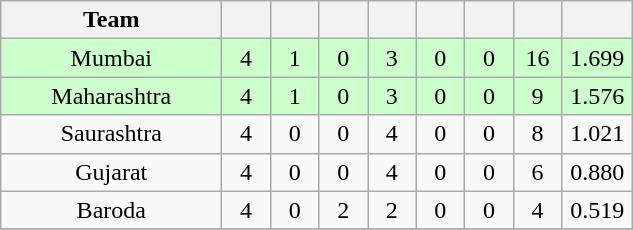<table class="wikitable" style="text-align:center">
<tr>
<th style="width:140px;">Team</th>
<th style="width:25px;"></th>
<th style="width:25px;"></th>
<th style="width:25px;"></th>
<th style="width:25px;"></th>
<th style="width:25px;"></th>
<th style="width:25px;"></th>
<th style="width:25px;"></th>
<th style="width:40px;"></th>
</tr>
<tr style="background:#cfc;">
<td>Mumbai</td>
<td>4</td>
<td>1</td>
<td>0</td>
<td>3</td>
<td>0</td>
<td>0</td>
<td>16</td>
<td>1.699</td>
</tr>
<tr style="background:#cfc;">
<td>Maharashtra</td>
<td>4</td>
<td>1</td>
<td>0</td>
<td>3</td>
<td>0</td>
<td>0</td>
<td>9</td>
<td>1.576</td>
</tr>
<tr>
<td>Saurashtra</td>
<td>4</td>
<td>0</td>
<td>0</td>
<td>4</td>
<td>0</td>
<td>0</td>
<td>8</td>
<td>1.021</td>
</tr>
<tr>
<td>Gujarat</td>
<td>4</td>
<td>0</td>
<td>0</td>
<td>4</td>
<td>0</td>
<td>0</td>
<td>6</td>
<td>0.880</td>
</tr>
<tr>
<td>Baroda</td>
<td>4</td>
<td>0</td>
<td>2</td>
<td>2</td>
<td>0</td>
<td>0</td>
<td>4</td>
<td>0.519</td>
</tr>
<tr>
</tr>
</table>
